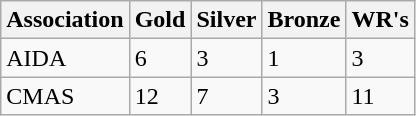<table class="wikitable sortable">
<tr>
<th>Association</th>
<th>Gold</th>
<th>Silver</th>
<th>Bronze</th>
<th>WR's</th>
</tr>
<tr>
<td>AIDA</td>
<td>6</td>
<td>3</td>
<td>1</td>
<td>3</td>
</tr>
<tr>
<td>CMAS</td>
<td>12</td>
<td>7</td>
<td>3</td>
<td>11<br></td>
</tr>
</table>
